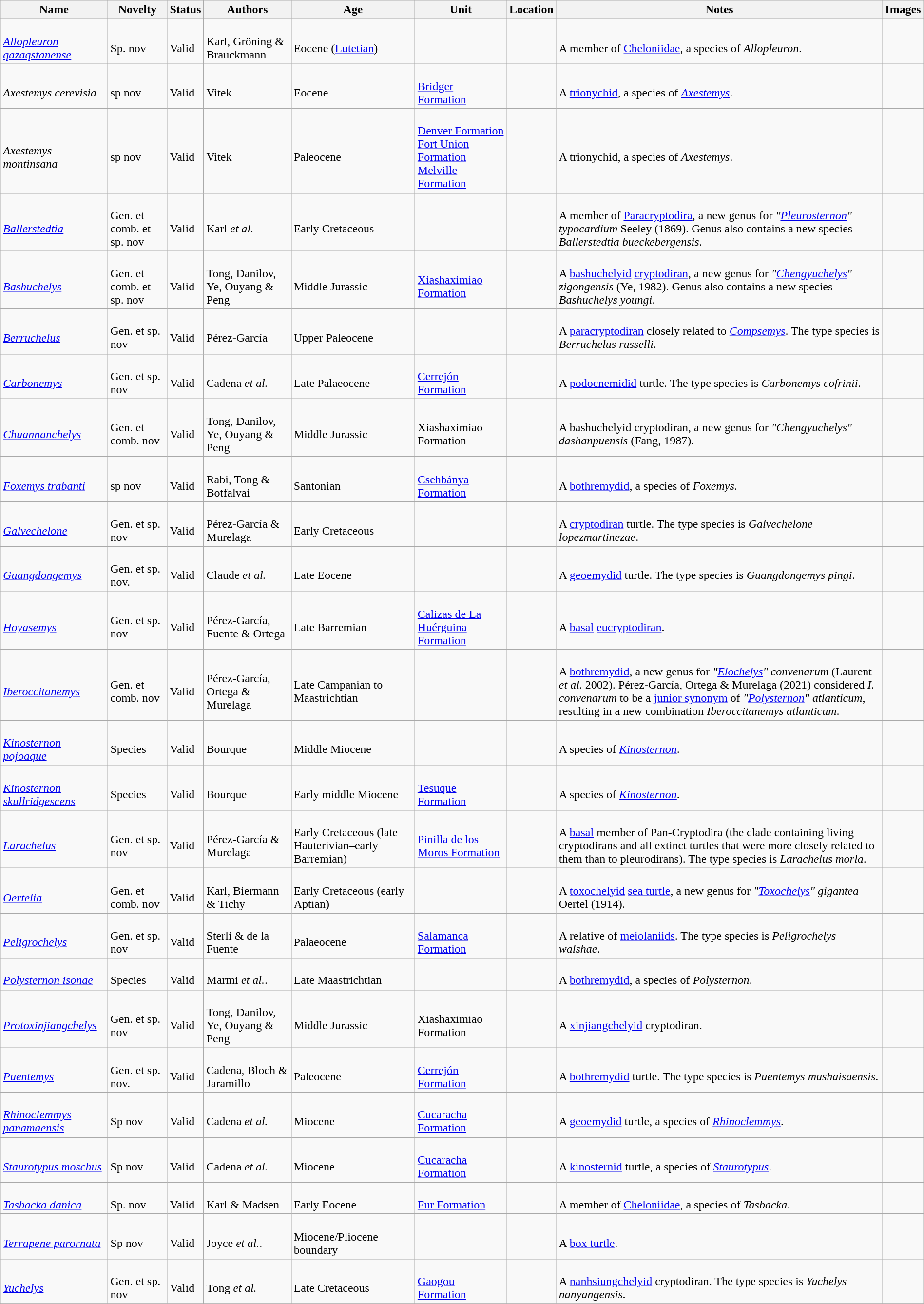<table class="wikitable sortable" align="center" width="100%">
<tr>
<th>Name</th>
<th>Novelty</th>
<th>Status</th>
<th>Authors</th>
<th>Age</th>
<th>Unit</th>
<th>Location</th>
<th>Notes</th>
<th>Images</th>
</tr>
<tr>
<td><br><em><a href='#'>Allopleuron qazaqstanense</a></em></td>
<td><br>Sp. nov</td>
<td><br>Valid</td>
<td><br>Karl, Gröning & Brauckmann</td>
<td><br>Eocene (<a href='#'>Lutetian</a>)</td>
<td></td>
<td><br></td>
<td><br>A member of <a href='#'>Cheloniidae</a>, a species of <em>Allopleuron</em>.</td>
<td></td>
</tr>
<tr>
<td><br><em>Axestemys cerevisia</em></td>
<td><br>sp nov</td>
<td><br>Valid</td>
<td><br>Vitek</td>
<td><br>Eocene</td>
<td><br><a href='#'>Bridger Formation</a></td>
<td><br></td>
<td><br>A <a href='#'>trionychid</a>, a species of <em><a href='#'>Axestemys</a></em>.</td>
<td></td>
</tr>
<tr>
<td><br><em>Axestemys montinsana</em></td>
<td><br>sp nov</td>
<td><br>Valid</td>
<td><br>Vitek</td>
<td><br>Paleocene</td>
<td><br><a href='#'>Denver Formation</a><br>
<a href='#'>Fort Union Formation</a><br>
<a href='#'>Melville Formation</a></td>
<td><br></td>
<td><br>A trionychid, a species of <em>Axestemys</em>.</td>
<td></td>
</tr>
<tr>
<td><br><em><a href='#'>Ballerstedtia</a></em></td>
<td><br>Gen. et comb. et sp. nov</td>
<td><br>Valid</td>
<td><br>Karl <em>et al.</em></td>
<td><br>Early Cretaceous</td>
<td></td>
<td><br><br>
</td>
<td><br>A member of <a href='#'>Paracryptodira</a>, a new genus for <em>"<a href='#'>Pleurosternon</a>" typocardium</em> Seeley (1869). Genus also contains a new species <em>Ballerstedtia bueckebergensis</em>.</td>
<td></td>
</tr>
<tr>
<td><br><em><a href='#'>Bashuchelys</a></em></td>
<td><br>Gen. et comb. et sp. nov</td>
<td><br>Valid</td>
<td><br>Tong, Danilov, Ye, Ouyang & Peng</td>
<td><br>Middle Jurassic</td>
<td><br><a href='#'>Xiashaximiao Formation</a></td>
<td><br></td>
<td><br>A <a href='#'>bashuchelyid</a> <a href='#'>cryptodiran</a>, a new genus for <em>"<a href='#'>Chengyuchelys</a>" zigongensis</em> (Ye, 1982). Genus also contains a new species <em>Bashuchelys youngi</em>.</td>
<td></td>
</tr>
<tr>
<td><br><em><a href='#'>Berruchelus</a></em></td>
<td><br>Gen. et sp. nov</td>
<td><br>Valid</td>
<td><br>Pérez-García</td>
<td><br>Upper Paleocene</td>
<td></td>
<td><br></td>
<td><br>A <a href='#'>paracryptodiran</a> closely related to <em><a href='#'>Compsemys</a></em>. The type species is <em>Berruchelus russelli</em>.</td>
<td></td>
</tr>
<tr>
<td><br><em><a href='#'>Carbonemys</a></em></td>
<td><br>Gen. et sp. nov</td>
<td><br>Valid</td>
<td><br>Cadena <em>et al.</em></td>
<td><br>Late Palaeocene</td>
<td><br><a href='#'>Cerrejón Formation</a></td>
<td><br></td>
<td><br>A <a href='#'>podocnemidid</a> turtle. The type species is <em>Carbonemys cofrinii</em>.</td>
<td></td>
</tr>
<tr>
<td><br><em><a href='#'>Chuannanchelys</a></em></td>
<td><br>Gen. et comb. nov</td>
<td><br>Valid</td>
<td><br>Tong, Danilov, Ye, Ouyang & Peng</td>
<td><br>Middle Jurassic</td>
<td><br>Xiashaximiao Formation</td>
<td><br></td>
<td><br>A bashuchelyid cryptodiran, a new genus for <em>"Chengyuchelys" dashanpuensis</em> (Fang, 1987).</td>
<td></td>
</tr>
<tr>
<td><br><em><a href='#'>Foxemys trabanti</a></em></td>
<td><br>sp nov</td>
<td><br>Valid</td>
<td><br>Rabi, Tong & Botfalvai</td>
<td><br>Santonian</td>
<td><br><a href='#'>Csehbánya Formation</a></td>
<td><br></td>
<td><br>A <a href='#'>bothremydid</a>, a species of <em>Foxemys</em>.</td>
<td></td>
</tr>
<tr>
<td><br><em><a href='#'>Galvechelone</a></em></td>
<td><br>Gen. et sp. nov</td>
<td><br>Valid</td>
<td><br>Pérez-García & Murelaga</td>
<td><br>Early Cretaceous</td>
<td></td>
<td><br></td>
<td><br>A <a href='#'>cryptodiran</a> turtle. The type species is <em>Galvechelone lopezmartinezae</em>.</td>
<td></td>
</tr>
<tr>
<td><br><em><a href='#'>Guangdongemys</a></em></td>
<td><br>Gen. et sp. nov.</td>
<td><br>Valid</td>
<td><br>Claude <em>et al.</em></td>
<td><br>Late Eocene</td>
<td></td>
<td><br></td>
<td><br>A <a href='#'>geoemydid</a> turtle. The type species is <em>Guangdongemys pingi</em>.</td>
<td></td>
</tr>
<tr>
<td><br><em><a href='#'>Hoyasemys</a></em></td>
<td><br>Gen. et sp. nov</td>
<td><br>Valid</td>
<td><br>Pérez-García, Fuente & Ortega</td>
<td><br>Late Barremian</td>
<td><br><a href='#'>Calizas de La Huérguina Formation</a></td>
<td><br></td>
<td><br>A <a href='#'>basal</a> <a href='#'>eucryptodiran</a>.</td>
<td></td>
</tr>
<tr>
<td><br><em><a href='#'>Iberoccitanemys</a></em></td>
<td><br>Gen. et comb. nov</td>
<td><br>Valid</td>
<td><br>Pérez-García, Ortega & Murelaga</td>
<td><br>Late Campanian to Maastrichtian</td>
<td></td>
<td><br><br>
</td>
<td><br>A <a href='#'>bothremydid</a>, a new genus for <em>"<a href='#'>Elochelys</a>" convenarum</em> (Laurent <em>et al.</em> 2002). Pérez-García, Ortega & Murelaga (2021) considered <em>I. convenarum</em> to be a <a href='#'>junior synonym</a> of <em>"<a href='#'>Polysternon</a>" atlanticum</em>, resulting in a new combination <em> Iberoccitanemys atlanticum</em>.</td>
<td></td>
</tr>
<tr>
<td><br><em><a href='#'>Kinosternon pojoaque</a></em></td>
<td><br>Species</td>
<td><br>Valid</td>
<td><br>Bourque</td>
<td><br>Middle Miocene</td>
<td></td>
<td><br></td>
<td><br>A species of <em><a href='#'>Kinosternon</a></em>.</td>
<td></td>
</tr>
<tr>
<td><br><em><a href='#'>Kinosternon skullridgescens</a></em></td>
<td><br>Species</td>
<td><br>Valid</td>
<td><br>Bourque</td>
<td><br>Early middle Miocene</td>
<td><br><a href='#'>Tesuque Formation</a></td>
<td><br></td>
<td><br>A species of <em><a href='#'>Kinosternon</a></em>.</td>
<td></td>
</tr>
<tr>
<td><br><em><a href='#'>Larachelus</a></em></td>
<td><br>Gen. et sp. nov</td>
<td><br>Valid</td>
<td><br>Pérez-García & Murelaga</td>
<td><br>Early Cretaceous (late Hauterivian–early Barremian)</td>
<td><br><a href='#'>Pinilla de los Moros Formation</a></td>
<td><br></td>
<td><br>A <a href='#'>basal</a> member of Pan-Cryptodira (the clade containing living cryptodirans and all extinct turtles that were more closely related to them than to pleurodirans). The type species is <em>Larachelus morla</em>.</td>
<td></td>
</tr>
<tr>
<td><br><em><a href='#'>Oertelia</a></em></td>
<td><br>Gen. et comb. nov</td>
<td><br>Valid</td>
<td><br>Karl, Biermann & Tichy</td>
<td><br>Early Cretaceous (early Aptian)</td>
<td></td>
<td><br></td>
<td><br>A <a href='#'>toxochelyid</a> <a href='#'>sea turtle</a>, a new genus for <em>"<a href='#'>Toxochelys</a>" gigantea</em> Oertel (1914).</td>
<td></td>
</tr>
<tr>
<td><br><em><a href='#'>Peligrochelys</a></em></td>
<td><br>Gen. et sp. nov</td>
<td><br>Valid</td>
<td><br>Sterli & de la Fuente</td>
<td><br>Palaeocene</td>
<td><br><a href='#'>Salamanca Formation</a></td>
<td><br></td>
<td><br>A relative of <a href='#'>meiolaniids</a>. The type species is <em>Peligrochelys walshae</em>.</td>
<td></td>
</tr>
<tr>
<td><br><em><a href='#'>Polysternon isonae</a></em></td>
<td><br>Species</td>
<td><br>Valid</td>
<td><br>Marmi <em>et al.</em>.</td>
<td><br>Late Maastrichtian</td>
<td></td>
<td><br></td>
<td><br>A <a href='#'>bothremydid</a>, a species of <em>Polysternon</em>.</td>
<td></td>
</tr>
<tr>
<td><br><em><a href='#'>Protoxinjiangchelys</a></em></td>
<td><br>Gen. et sp. nov</td>
<td><br>Valid</td>
<td><br>Tong, Danilov, Ye, Ouyang & Peng</td>
<td><br>Middle Jurassic</td>
<td><br>Xiashaximiao Formation</td>
<td><br></td>
<td><br>A <a href='#'>xinjiangchelyid</a> cryptodiran.</td>
<td></td>
</tr>
<tr>
<td><br><em><a href='#'>Puentemys</a></em></td>
<td><br>Gen. et sp. nov.</td>
<td><br>Valid</td>
<td><br>Cadena, Bloch & Jaramillo</td>
<td><br>Paleocene</td>
<td><br><a href='#'>Cerrejón Formation</a></td>
<td><br></td>
<td><br>A <a href='#'>bothremydid</a> turtle. The type species is <em>Puentemys mushaisaensis</em>.</td>
<td></td>
</tr>
<tr>
<td><br><em><a href='#'>Rhinoclemmys panamaensis</a></em></td>
<td><br>Sp nov</td>
<td><br>Valid</td>
<td><br>Cadena <em>et al.</em></td>
<td><br>Miocene</td>
<td><br><a href='#'>Cucaracha Formation</a></td>
<td><br></td>
<td><br>A <a href='#'>geoemydid</a> turtle, a species of <em><a href='#'>Rhinoclemmys</a></em>.</td>
<td></td>
</tr>
<tr>
<td><br><em><a href='#'>Staurotypus moschus</a></em></td>
<td><br>Sp nov</td>
<td><br>Valid</td>
<td><br>Cadena <em>et al.</em></td>
<td><br>Miocene</td>
<td><br><a href='#'>Cucaracha Formation</a></td>
<td><br></td>
<td><br>A <a href='#'>kinosternid</a> turtle, a species of <em><a href='#'>Staurotypus</a></em>.</td>
<td></td>
</tr>
<tr>
<td><br><em><a href='#'>Tasbacka danica</a></em></td>
<td><br>Sp. nov</td>
<td><br>Valid</td>
<td><br>Karl & Madsen</td>
<td><br>Early Eocene</td>
<td><br><a href='#'>Fur Formation</a></td>
<td><br></td>
<td><br>A member of <a href='#'>Cheloniidae</a>, a species of <em>Tasbacka</em>.</td>
<td></td>
</tr>
<tr>
<td><br><em><a href='#'>Terrapene parornata</a></em></td>
<td><br>Sp nov</td>
<td><br>Valid</td>
<td><br>Joyce <em>et al.</em>.</td>
<td><br>Miocene/Pliocene boundary</td>
<td></td>
<td><br></td>
<td><br>A <a href='#'>box turtle</a>.</td>
<td></td>
</tr>
<tr>
<td><br><em><a href='#'>Yuchelys</a></em></td>
<td><br>Gen. et sp. nov</td>
<td><br>Valid</td>
<td><br>Tong <em>et al.</em></td>
<td><br>Late Cretaceous</td>
<td><br><a href='#'>Gaogou Formation</a></td>
<td><br></td>
<td><br>A <a href='#'>nanhsiungchelyid</a> cryptodiran. The type species is <em>Yuchelys nanyangensis</em>.</td>
<td></td>
</tr>
<tr>
</tr>
</table>
